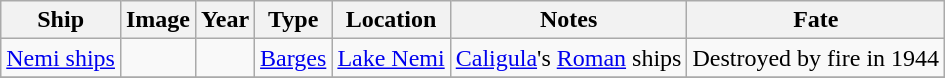<table class="wikitable sortable">
<tr>
<th>Ship</th>
<th>Image</th>
<th>Year</th>
<th>Type</th>
<th>Location</th>
<th>Notes</th>
<th>Fate</th>
</tr>
<tr>
<td><a href='#'>Nemi ships</a></td>
<td></td>
<td></td>
<td><a href='#'>Barges</a></td>
<td><a href='#'>Lake Nemi</a></td>
<td><a href='#'>Caligula</a>'s <a href='#'>Roman</a> ships</td>
<td>Destroyed by fire in 1944</td>
</tr>
<tr>
</tr>
</table>
